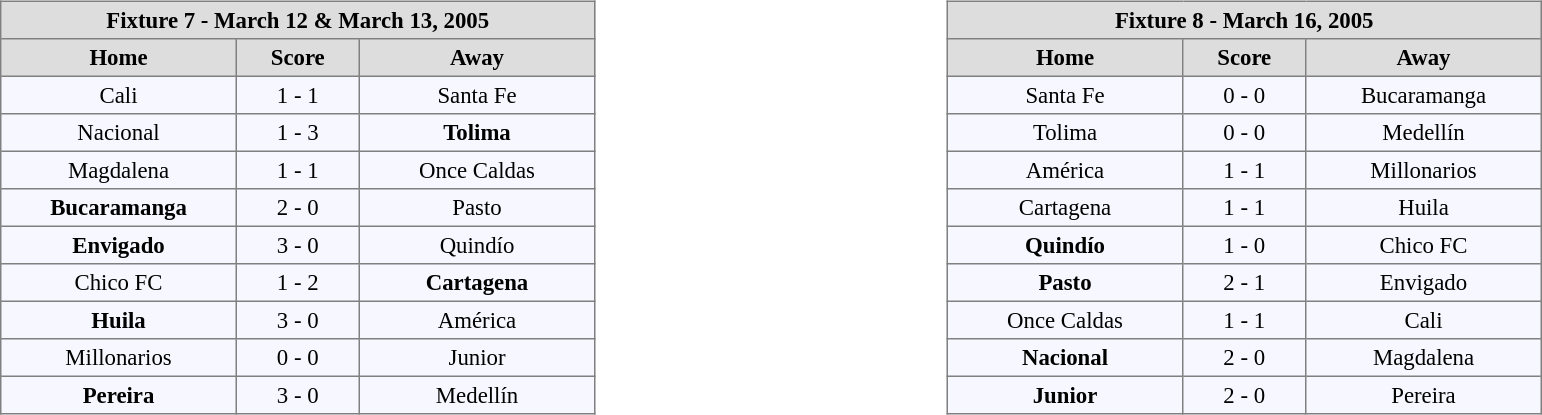<table width=100%>
<tr>
<td valign=top width=50% align=left><br><table align=center bgcolor="#f7f8ff" cellpadding="3" cellspacing="0" border="1" style="font-size: 95%; border: gray solid 1px; border-collapse: collapse;">
<tr align=center bgcolor=#DDDDDD style="color:black;">
<th colspan=3 align=center>Fixture 7 - March 12 & March 13, 2005</th>
</tr>
<tr align=center bgcolor=#DDDDDD style="color:black;">
<th width="150">Home</th>
<th width="75">Score</th>
<th width="150">Away</th>
</tr>
<tr align=center>
<td>Cali</td>
<td>1 - 1</td>
<td>Santa Fe</td>
</tr>
<tr align=center>
<td>Nacional</td>
<td>1 - 3</td>
<td><strong>Tolima</strong></td>
</tr>
<tr align=center>
<td>Magdalena</td>
<td>1 - 1</td>
<td>Once Caldas</td>
</tr>
<tr align=center>
<td><strong>Bucaramanga</strong></td>
<td>2 - 0</td>
<td>Pasto</td>
</tr>
<tr align=center>
<td><strong>Envigado</strong></td>
<td>3 - 0</td>
<td>Quindío</td>
</tr>
<tr align=center>
<td>Chico FC</td>
<td>1 - 2</td>
<td><strong>Cartagena</strong></td>
</tr>
<tr align=center>
<td><strong>Huila</strong></td>
<td>3 - 0</td>
<td>América</td>
</tr>
<tr align=center>
<td>Millonarios</td>
<td>0 - 0</td>
<td>Junior</td>
</tr>
<tr align=center>
<td><strong>Pereira</strong></td>
<td>3 - 0</td>
<td>Medellín</td>
</tr>
</table>
</td>
<td valign=top width=50% align=left><br><table align=center bgcolor="#f7f8ff" cellpadding="3" cellspacing="0" border="1" style="font-size: 95%; border: gray solid 1px; border-collapse: collapse;">
<tr align=center bgcolor=#DDDDDD style="color:black;">
<th colspan=3 align=center>Fixture 8 - March 16, 2005</th>
</tr>
<tr align=center bgcolor=#DDDDDD style="color:black;">
<th width="150">Home</th>
<th width="75">Score</th>
<th width="150">Away</th>
</tr>
<tr align=center>
<td>Santa Fe</td>
<td>0 - 0</td>
<td>Bucaramanga</td>
</tr>
<tr align=center>
<td>Tolima</td>
<td>0 - 0</td>
<td>Medellín</td>
</tr>
<tr align=center>
<td>América</td>
<td>1 - 1</td>
<td>Millonarios</td>
</tr>
<tr align=center>
<td>Cartagena</td>
<td>1 - 1</td>
<td>Huila</td>
</tr>
<tr align=center>
<td><strong>Quindío</strong></td>
<td>1 - 0</td>
<td>Chico FC</td>
</tr>
<tr align=center>
<td><strong>Pasto</strong></td>
<td>2 - 1</td>
<td>Envigado</td>
</tr>
<tr align=center>
<td>Once Caldas</td>
<td>1 - 1</td>
<td>Cali</td>
</tr>
<tr align=center>
<td><strong>Nacional</strong></td>
<td>2 - 0</td>
<td>Magdalena</td>
</tr>
<tr align=center>
<td><strong>Junior</strong></td>
<td>2 - 0</td>
<td>Pereira</td>
</tr>
</table>
</td>
</tr>
</table>
